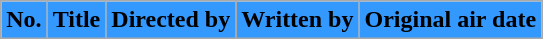<table class="wikitable plainrowheaders" style="background:#fff;">
<tr>
<th style="background:#39f;">No.</th>
<th style="background:#39f;">Title</th>
<th style="background:#39f;">Directed by</th>
<th style="background:#39f;">Written by</th>
<th style="background:#39f;">Original air date<br>






</th>
</tr>
</table>
